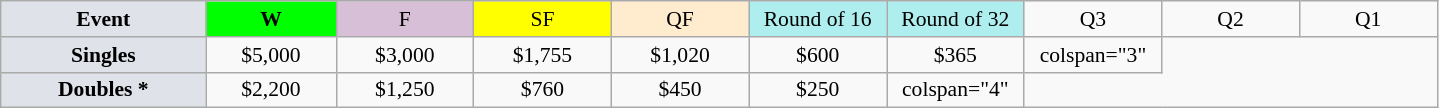<table class=wikitable style=font-size:90%;text-align:center>
<tr>
<td style="width:130px; background:#dfe2e9;"><strong>Event</strong></td>
<td style="width:80px; background:lime;"><strong>W</strong></td>
<td style="width:85px; background:thistle;">F</td>
<td style="width:85px; background:#ff0;">SF</td>
<td style="width:85px; background:#ffebcd;">QF</td>
<td style="width:85px; background:#afeeee;">Round of 16</td>
<td style="width:85px; background:#afeeee;">Round of 32</td>
<td width=85>Q3</td>
<td width=85>Q2</td>
<td width=85>Q1</td>
</tr>
<tr>
<td style="background:#dfe2e9;"><strong>Singles</strong></td>
<td>$5,000</td>
<td>$3,000</td>
<td>$1,755</td>
<td>$1,020</td>
<td>$600</td>
<td>$365</td>
<td>colspan="3" </td>
</tr>
<tr>
<td style="background:#dfe2e9;"><strong>Doubles *</strong></td>
<td>$2,200</td>
<td>$1,250</td>
<td>$760</td>
<td>$450</td>
<td>$250</td>
<td>colspan="4" </td>
</tr>
</table>
